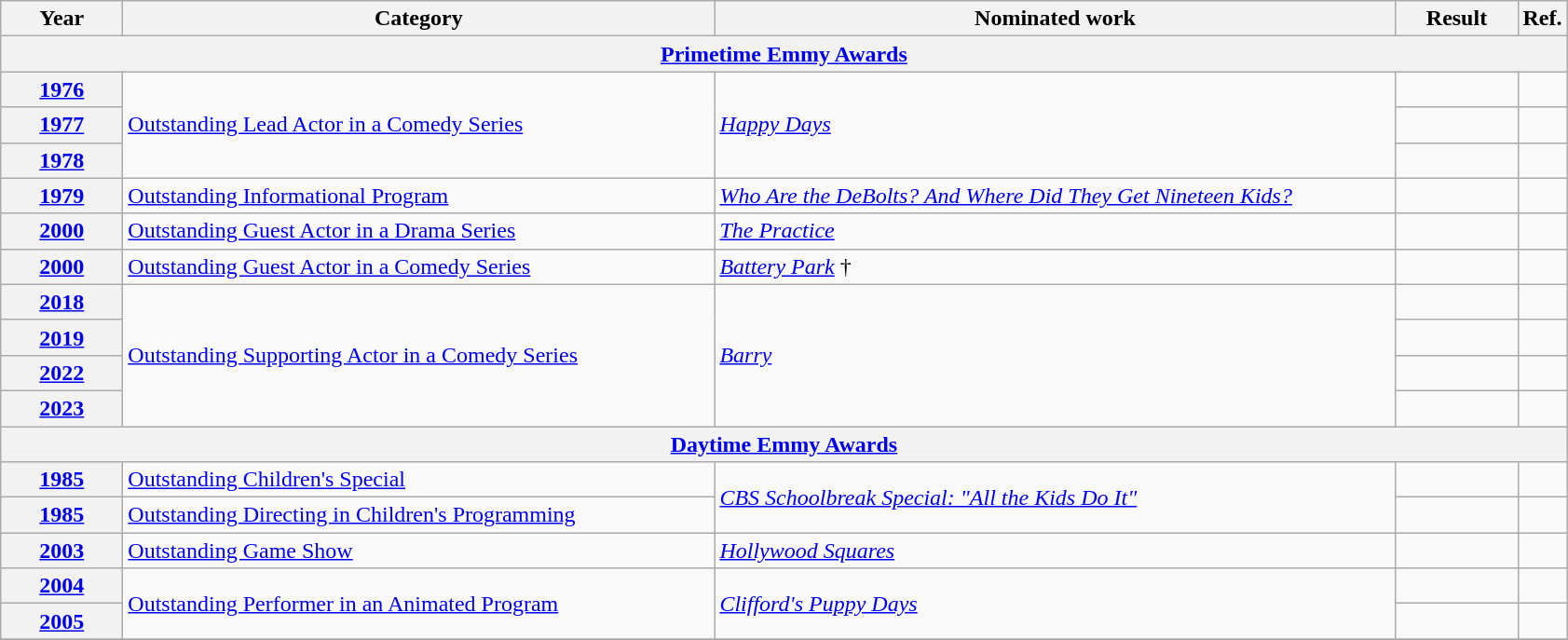<table class=wikitable>
<tr>
<th scope="col" style="width:5em;">Year</th>
<th scope="col" style="width:26em;">Category</th>
<th scope="col" style="width:30em;">Nominated work</th>
<th scope="col" style="width:5em;">Result</th>
<th>Ref.</th>
</tr>
<tr>
<th colspan=5><a href='#'>Primetime Emmy Awards</a></th>
</tr>
<tr>
<th scope="row", style="text-align:center;"><a href='#'>1976</a></th>
<td rowspan=3><a href='#'>Outstanding Lead Actor in a Comedy Series</a></td>
<td rowspan=3><em><a href='#'>Happy Days</a></em></td>
<td></td>
<td style="text-align:center;"></td>
</tr>
<tr>
<th scope="row" style="text-align:center;"><a href='#'>1977</a></th>
<td></td>
<td style="text-align:center;"></td>
</tr>
<tr>
<th scope="row", style="text-align:center;"><a href='#'>1978</a></th>
<td></td>
<td style="text-align:center;"></td>
</tr>
<tr>
<th scope="row", style="text-align:center;"><a href='#'>1979</a></th>
<td><a href='#'>Outstanding Informational Program</a></td>
<td><em><a href='#'>Who Are the DeBolts? And Where Did They Get Nineteen Kids?</a></em></td>
<td></td>
<td style="text-align:center;"></td>
</tr>
<tr>
<th scope="row", style="text-align:center;"><a href='#'>2000</a></th>
<td><a href='#'>Outstanding Guest Actor in a Drama Series</a></td>
<td><em><a href='#'>The Practice</a></em></td>
<td></td>
<td style="text-align:center;"></td>
</tr>
<tr>
<th scope="row", style="text-align:center;"><a href='#'>2000</a></th>
<td><a href='#'>Outstanding Guest Actor in a Comedy Series</a></td>
<td><em><a href='#'>Battery Park</a></em> †</td>
<td></td>
<td style="text-align:center;"></td>
</tr>
<tr>
<th scope="row", style="text-align:center;"><a href='#'>2018</a></th>
<td rowspan=4><a href='#'>Outstanding Supporting Actor in a Comedy Series</a></td>
<td rowspan=4><em><a href='#'>Barry</a></em></td>
<td></td>
<td style="text-align:center;"></td>
</tr>
<tr>
<th scope="row", style="text-align:center;"><a href='#'>2019</a></th>
<td></td>
<td style="text-align:center;"></td>
</tr>
<tr>
<th scope="row", style="text-align:center;"><a href='#'>2022</a></th>
<td></td>
<td style="text-align:center;"></td>
</tr>
<tr>
<th scope="row", style="text-align:center;"><a href='#'>2023</a></th>
<td></td>
<td style="text-align:center;"></td>
</tr>
<tr>
<th colspan=5><a href='#'>Daytime Emmy Awards</a></th>
</tr>
<tr>
<th scope="row" style="text-align:center"><a href='#'>1985</a></th>
<td><a href='#'>Outstanding Children's Special</a></td>
<td rowspan=2><em><a href='#'>CBS Schoolbreak Special: "All the Kids Do It"</a></em></td>
<td></td>
<td style="text-align:center;"></td>
</tr>
<tr>
<th scope="row" style="text-align:center"><a href='#'>1985</a></th>
<td><a href='#'>Outstanding Directing in Children's Programming</a></td>
<td></td>
<td style="text-align:center;"></td>
</tr>
<tr>
<th scope="row" style="text-align:center"><a href='#'>2003</a></th>
<td><a href='#'>Outstanding Game Show</a></td>
<td><em><a href='#'>Hollywood Squares</a></em></td>
<td></td>
<td style="text-align:center;"></td>
</tr>
<tr>
<th scope="row" style="text-align:center"><a href='#'>2004</a></th>
<td rowspan=2><a href='#'>Outstanding Performer in an Animated Program</a></td>
<td rowspan=2><em><a href='#'>Clifford's Puppy Days</a></em></td>
<td></td>
<td style="text-align:center;"></td>
</tr>
<tr>
<th scope="row" style="text-align:center"><a href='#'>2005</a></th>
<td></td>
<td style="text-align:center;"></td>
</tr>
<tr>
</tr>
</table>
